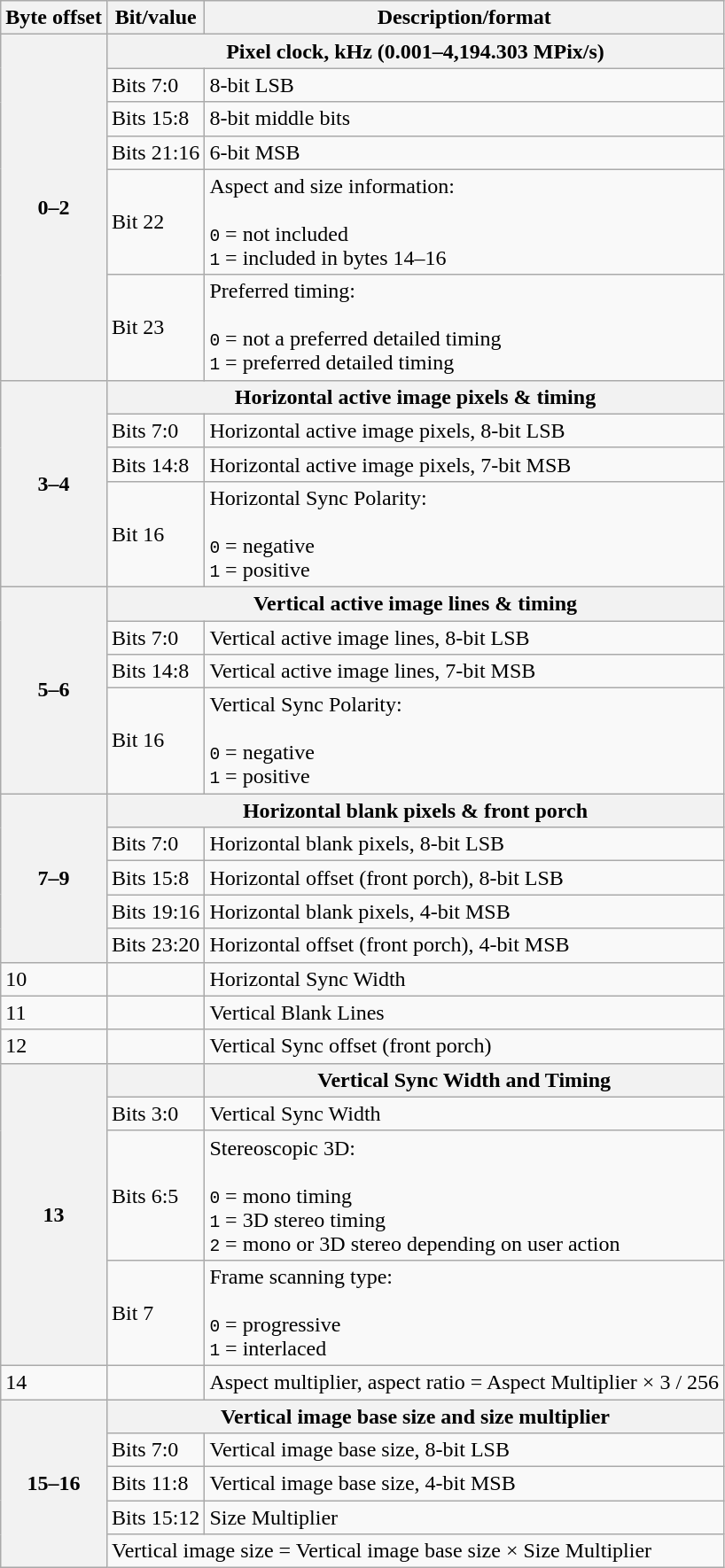<table class=wikitable>
<tr>
<th>Byte offset</th>
<th>Bit/value</th>
<th>Description/format</th>
</tr>
<tr>
<th rowspan=6>0–2</th>
<th colspan=2>Pixel clock, kHz (0.001–4,194.303 MPix/s)</th>
</tr>
<tr>
<td>Bits 7:0</td>
<td>8-bit LSB</td>
</tr>
<tr>
<td>Bits 15:8</td>
<td>8-bit middle bits</td>
</tr>
<tr>
<td>Bits 21:16</td>
<td>6-bit MSB</td>
</tr>
<tr>
<td>Bit 22</td>
<td>Aspect and size information:<br><br><code>0</code> = not included<br>
<code>1</code> = included in bytes 14–16<br></td>
</tr>
<tr>
<td>Bit 23</td>
<td>Preferred timing:<br><br><code>0</code> = not a preferred detailed timing<br>
<code>1</code> = preferred detailed timing</td>
</tr>
<tr>
<th rowspan=4>3–4</th>
<th colspan=2>Horizontal active image pixels & timing</th>
</tr>
<tr>
<td>Bits 7:0</td>
<td>Horizontal active image pixels, 8-bit LSB</td>
</tr>
<tr>
<td>Bits 14:8</td>
<td>Horizontal active image pixels, 7-bit MSB</td>
</tr>
<tr>
<td>Bit 16</td>
<td>Horizontal Sync Polarity:<br><br><code>0</code> = negative<br>
<code>1</code> = positive</td>
</tr>
<tr>
<th rowspan=4>5–6</th>
<th colspan=2>Vertical active image lines & timing</th>
</tr>
<tr>
<td>Bits 7:0</td>
<td>Vertical active image lines, 8-bit LSB</td>
</tr>
<tr>
<td>Bits 14:8</td>
<td>Vertical active image lines, 7-bit MSB</td>
</tr>
<tr>
<td>Bit 16</td>
<td>Vertical Sync Polarity:<br><br><code>0</code> = negative<br>
<code>1</code> = positive</td>
</tr>
<tr>
<th rowspan=5>7–9</th>
<th colspan=2>Horizontal blank pixels & front porch</th>
</tr>
<tr>
<td>Bits 7:0</td>
<td>Horizontal blank pixels, 8-bit LSB</td>
</tr>
<tr>
<td>Bits 15:8</td>
<td>Horizontal offset (front porch), 8-bit LSB</td>
</tr>
<tr>
<td>Bits 19:16</td>
<td>Horizontal blank pixels, 4-bit MSB</td>
</tr>
<tr>
<td>Bits 23:20</td>
<td>Horizontal offset (front porch), 4-bit MSB</td>
</tr>
<tr>
<td>10</td>
<td></td>
<td>Horizontal Sync Width</td>
</tr>
<tr>
<td>11</td>
<td></td>
<td>Vertical Blank Lines</td>
</tr>
<tr>
<td>12</td>
<td></td>
<td>Vertical Sync offset (front porch)</td>
</tr>
<tr>
<th rowspan=4>13</th>
<th></th>
<th>Vertical Sync Width and Timing</th>
</tr>
<tr>
<td>Bits 3:0</td>
<td>Vertical Sync Width</td>
</tr>
<tr>
<td>Bits 6:5</td>
<td>Stereoscopic 3D:<br><br><code>0</code> = mono timing<br>
<code>1</code> = 3D stereo timing<br>
<code>2</code> = mono or 3D stereo depending on user action</td>
</tr>
<tr>
<td>Bit 7</td>
<td>Frame scanning type:<br><br><code>0</code> = progressive<br>
<code>1</code> = interlaced</td>
</tr>
<tr>
<td>14</td>
<td></td>
<td>Aspect multiplier, aspect ratio = Aspect Multiplier × 3 / 256</td>
</tr>
<tr>
<th rowspan=5>15–16</th>
<th colspan=2>Vertical image base size and size multiplier</th>
</tr>
<tr>
<td>Bits 7:0</td>
<td>Vertical image base size, 8-bit LSB</td>
</tr>
<tr>
<td>Bits 11:8</td>
<td>Vertical image base size, 4-bit MSB</td>
</tr>
<tr>
<td>Bits 15:12</td>
<td>Size Multiplier</td>
</tr>
<tr>
<td colspan=3>Vertical image size = Vertical image base size × Size Multiplier</td>
</tr>
</table>
